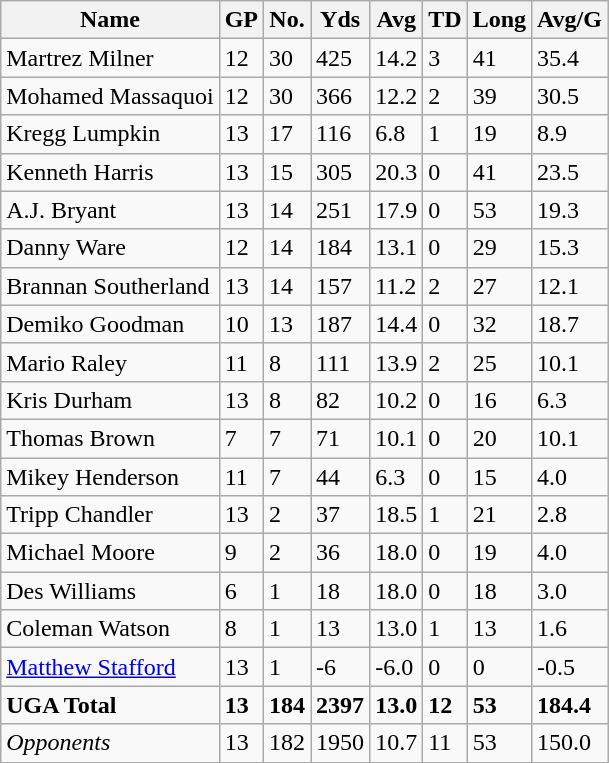<table class="wikitable" style="white-space:nowrap;">
<tr>
<th>Name</th>
<th>GP</th>
<th>No.</th>
<th>Yds</th>
<th>Avg</th>
<th>TD</th>
<th>Long</th>
<th>Avg/G</th>
</tr>
<tr>
<td>Martrez Milner</td>
<td>12</td>
<td>30</td>
<td>425</td>
<td>14.2</td>
<td>3</td>
<td>41</td>
<td>35.4</td>
</tr>
<tr>
<td>Mohamed Massaquoi</td>
<td>12</td>
<td>30</td>
<td>366</td>
<td>12.2</td>
<td>2</td>
<td>39</td>
<td>30.5</td>
</tr>
<tr>
<td>Kregg Lumpkin</td>
<td>13</td>
<td>17</td>
<td>116</td>
<td>6.8</td>
<td>1</td>
<td>19</td>
<td>8.9</td>
</tr>
<tr>
<td>Kenneth Harris</td>
<td>13</td>
<td>15</td>
<td>305</td>
<td>20.3</td>
<td>0</td>
<td>41</td>
<td>23.5</td>
</tr>
<tr>
<td>A.J. Bryant</td>
<td>13</td>
<td>14</td>
<td>251</td>
<td>17.9</td>
<td>0</td>
<td>53</td>
<td>19.3</td>
</tr>
<tr>
<td>Danny Ware</td>
<td>12</td>
<td>14</td>
<td>184</td>
<td>13.1</td>
<td>0</td>
<td>29</td>
<td>15.3</td>
</tr>
<tr>
<td>Brannan Southerland</td>
<td>13</td>
<td>14</td>
<td>157</td>
<td>11.2</td>
<td>2</td>
<td>27</td>
<td>12.1</td>
</tr>
<tr>
<td>Demiko Goodman</td>
<td>10</td>
<td>13</td>
<td>187</td>
<td>14.4</td>
<td>0</td>
<td>32</td>
<td>18.7</td>
</tr>
<tr>
<td>Mario Raley</td>
<td>11</td>
<td>8</td>
<td>111</td>
<td>13.9</td>
<td>2</td>
<td>25</td>
<td>10.1</td>
</tr>
<tr>
<td>Kris Durham</td>
<td>13</td>
<td>8</td>
<td>82</td>
<td>10.2</td>
<td>0</td>
<td>16</td>
<td>6.3</td>
</tr>
<tr>
<td>Thomas Brown</td>
<td>7</td>
<td>7</td>
<td>71</td>
<td>10.1</td>
<td>0</td>
<td>20</td>
<td>10.1</td>
</tr>
<tr>
<td>Mikey Henderson</td>
<td>11</td>
<td>7</td>
<td>44</td>
<td>6.3</td>
<td>0</td>
<td>15</td>
<td>4.0</td>
</tr>
<tr>
<td>Tripp Chandler</td>
<td>13</td>
<td>2</td>
<td>37</td>
<td>18.5</td>
<td>1</td>
<td>21</td>
<td>2.8</td>
</tr>
<tr>
<td>Michael Moore</td>
<td>9</td>
<td>2</td>
<td>36</td>
<td>18.0</td>
<td>0</td>
<td>19</td>
<td>4.0</td>
</tr>
<tr>
<td>Des Williams</td>
<td>6</td>
<td>1</td>
<td>18</td>
<td>18.0</td>
<td>0</td>
<td>18</td>
<td>3.0</td>
</tr>
<tr>
<td>Coleman Watson</td>
<td>8</td>
<td>1</td>
<td>13</td>
<td>13.0</td>
<td>1</td>
<td>13</td>
<td>1.6</td>
</tr>
<tr>
<td><a href='#'>Matthew Stafford</a></td>
<td>13</td>
<td>1</td>
<td>-6</td>
<td>-6.0</td>
<td>0</td>
<td>0</td>
<td>-0.5</td>
</tr>
<tr>
<td><strong>UGA Total</strong></td>
<td><strong>13</strong></td>
<td><strong>184</strong></td>
<td><strong>2397</strong></td>
<td><strong>13.0</strong></td>
<td><strong>12</strong></td>
<td><strong>53</strong></td>
<td><strong>184.4</strong></td>
</tr>
<tr>
<td><em>Opponents<strong></td>
<td></em>13<em></td>
<td></em>182<em></td>
<td></em>1950<em></td>
<td></em>10.7<em></td>
<td></em>11<em></td>
<td></em>53<em></td>
<td></em>150.0<em></td>
</tr>
</table>
